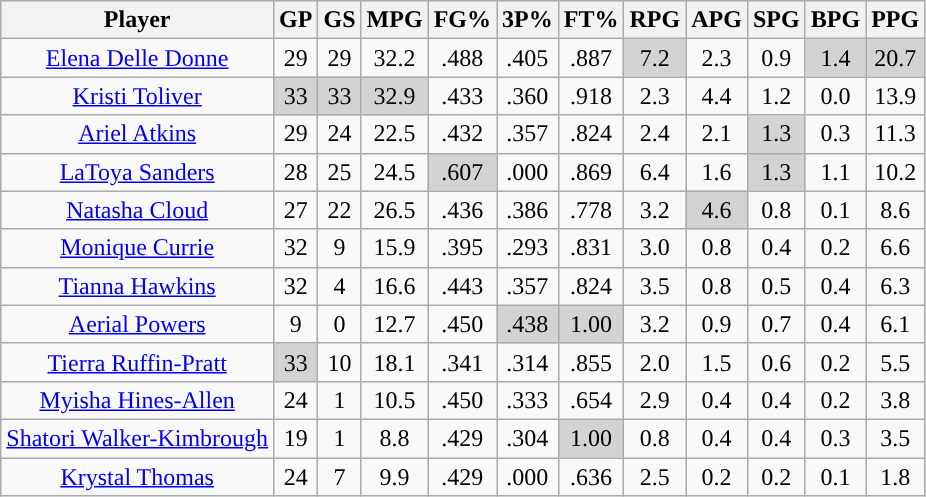<table class="wikitable sortable" style="text-align:center;">
<tr>
<th>Player</th>
<th>GP</th>
<th>GS</th>
<th>MPG</th>
<th>FG%</th>
<th>3P%</th>
<th>FT%</th>
<th>RPG</th>
<th>APG</th>
<th>SPG</th>
<th>BPG</th>
<th>PPG</th>
</tr>
<tr>
<td><a href='#'>Elena Delle Donne</a></td>
<td>29</td>
<td>29</td>
<td>32.2</td>
<td>.488</td>
<td>.405</td>
<td>.887</td>
<td style="background:#D3D3D3;">7.2</td>
<td>2.3</td>
<td>0.9</td>
<td style="background:#D3D3D3;">1.4</td>
<td style="background:#D3D3D3;">20.7</td>
</tr>
<tr>
<td><a href='#'>Kristi Toliver</a></td>
<td style="background:#D3D3D3;">33</td>
<td style="background:#D3D3D3;">33</td>
<td style="background:#D3D3D3;">32.9</td>
<td>.433</td>
<td>.360</td>
<td>.918</td>
<td>2.3</td>
<td>4.4</td>
<td>1.2</td>
<td>0.0</td>
<td>13.9</td>
</tr>
<tr>
<td><a href='#'>Ariel Atkins</a></td>
<td>29</td>
<td>24</td>
<td>22.5</td>
<td>.432</td>
<td>.357</td>
<td>.824</td>
<td>2.4</td>
<td>2.1</td>
<td style="background:#D3D3D3;">1.3</td>
<td>0.3</td>
<td>11.3</td>
</tr>
<tr>
<td><a href='#'>LaToya Sanders</a></td>
<td>28</td>
<td>25</td>
<td>24.5</td>
<td style="background:#D3D3D3;">.607</td>
<td>.000</td>
<td>.869</td>
<td>6.4</td>
<td>1.6</td>
<td style="background:#D3D3D3;">1.3</td>
<td>1.1</td>
<td>10.2</td>
</tr>
<tr>
<td><a href='#'>Natasha Cloud</a></td>
<td>27</td>
<td>22</td>
<td>26.5</td>
<td>.436</td>
<td>.386</td>
<td>.778</td>
<td>3.2</td>
<td style="background:#D3D3D3;">4.6</td>
<td>0.8</td>
<td>0.1</td>
<td>8.6</td>
</tr>
<tr>
<td><a href='#'>Monique Currie</a></td>
<td>32</td>
<td>9</td>
<td>15.9</td>
<td>.395</td>
<td>.293</td>
<td>.831</td>
<td>3.0</td>
<td>0.8</td>
<td>0.4</td>
<td>0.2</td>
<td>6.6</td>
</tr>
<tr>
<td><a href='#'>Tianna Hawkins</a></td>
<td>32</td>
<td>4</td>
<td>16.6</td>
<td>.443</td>
<td>.357</td>
<td>.824</td>
<td>3.5</td>
<td>0.8</td>
<td>0.5</td>
<td>0.4</td>
<td>6.3</td>
</tr>
<tr>
<td><a href='#'>Aerial Powers</a></td>
<td>9</td>
<td>0</td>
<td>12.7</td>
<td>.450</td>
<td style="background:#D3D3D3;">.438</td>
<td style="background:#D3D3D3;">1.00</td>
<td>3.2</td>
<td>0.9</td>
<td>0.7</td>
<td>0.4</td>
<td>6.1</td>
</tr>
<tr>
<td><a href='#'>Tierra Ruffin-Pratt</a></td>
<td style="background:#D3D3D3;">33</td>
<td>10</td>
<td>18.1</td>
<td>.341</td>
<td>.314</td>
<td>.855</td>
<td>2.0</td>
<td>1.5</td>
<td>0.6</td>
<td>0.2</td>
<td>5.5</td>
</tr>
<tr>
<td><a href='#'>Myisha Hines-Allen</a></td>
<td>24</td>
<td>1</td>
<td>10.5</td>
<td>.450</td>
<td>.333</td>
<td>.654</td>
<td>2.9</td>
<td>0.4</td>
<td>0.4</td>
<td>0.2</td>
<td>3.8</td>
</tr>
<tr>
<td><a href='#'>Shatori Walker-Kimbrough</a></td>
<td>19</td>
<td>1</td>
<td>8.8</td>
<td>.429</td>
<td>.304</td>
<td style="background:#D3D3D3;">1.00</td>
<td>0.8</td>
<td>0.4</td>
<td>0.4</td>
<td>0.3</td>
<td>3.5</td>
</tr>
<tr>
<td><a href='#'>Krystal Thomas</a></td>
<td>24</td>
<td>7</td>
<td>9.9</td>
<td>.429</td>
<td>.000</td>
<td>.636</td>
<td>2.5</td>
<td>0.2</td>
<td>0.2</td>
<td>0.1</td>
<td>1.8</td>
</tr>
</table>
